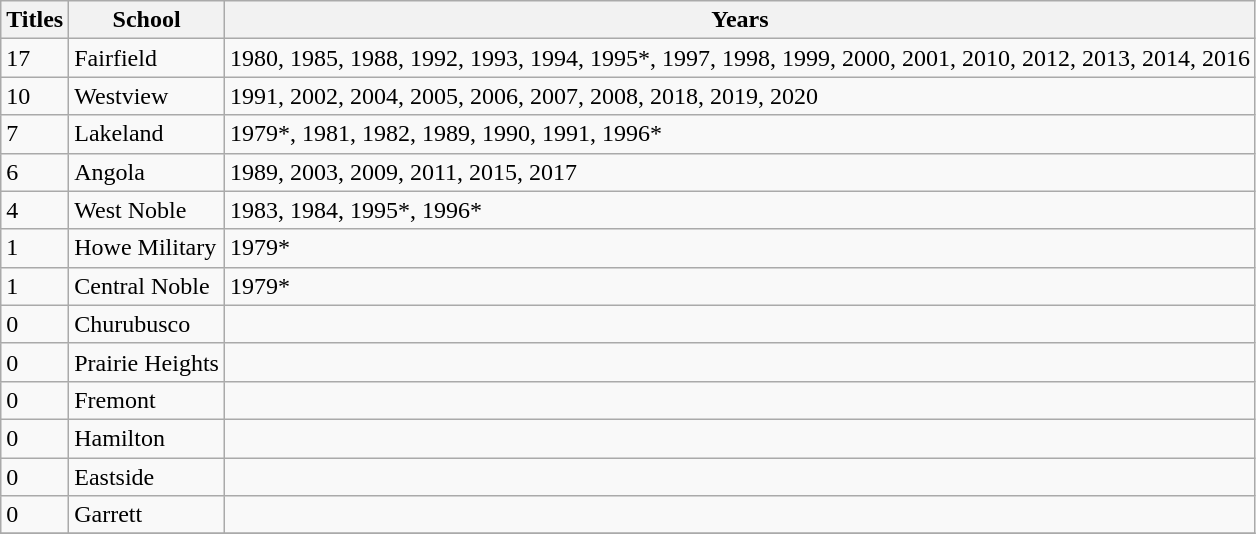<table class="wikitable">
<tr>
<th>Titles</th>
<th>School</th>
<th>Years</th>
</tr>
<tr>
<td>17</td>
<td>Fairfield</td>
<td>1980, 1985, 1988, 1992, 1993, 1994, 1995*, 1997, 1998, 1999, 2000, 2001, 2010, 2012, 2013, 2014, 2016</td>
</tr>
<tr>
<td>10</td>
<td>Westview</td>
<td>1991, 2002, 2004, 2005, 2006, 2007, 2008, 2018, 2019, 2020</td>
</tr>
<tr>
<td>7</td>
<td>Lakeland</td>
<td>1979*, 1981, 1982, 1989, 1990, 1991, 1996*</td>
</tr>
<tr>
<td>6</td>
<td>Angola</td>
<td>1989, 2003, 2009, 2011, 2015, 2017</td>
</tr>
<tr>
<td>4</td>
<td>West Noble</td>
<td>1983, 1984, 1995*, 1996*</td>
</tr>
<tr>
<td>1</td>
<td>Howe Military</td>
<td>1979*</td>
</tr>
<tr>
<td>1</td>
<td>Central Noble</td>
<td>1979*</td>
</tr>
<tr>
<td>0</td>
<td>Churubusco</td>
<td></td>
</tr>
<tr>
<td>0</td>
<td>Prairie Heights</td>
<td></td>
</tr>
<tr>
<td>0</td>
<td>Fremont</td>
<td></td>
</tr>
<tr>
<td>0</td>
<td>Hamilton</td>
<td></td>
</tr>
<tr>
<td>0</td>
<td>Eastside</td>
<td></td>
</tr>
<tr>
<td>0</td>
<td>Garrett</td>
<td></td>
</tr>
<tr>
</tr>
</table>
